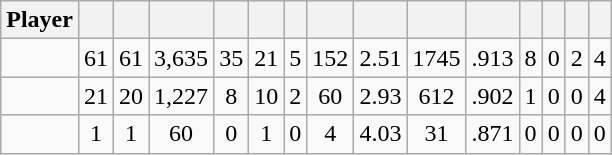<table class="wikitable sortable" style="text-align:center;">
<tr>
<th>Player</th>
<th></th>
<th></th>
<th></th>
<th></th>
<th></th>
<th></th>
<th></th>
<th></th>
<th></th>
<th></th>
<th></th>
<th></th>
<th></th>
<th></th>
</tr>
<tr>
<td></td>
<td>61</td>
<td>61</td>
<td>3,635</td>
<td>35</td>
<td>21</td>
<td>5</td>
<td>152</td>
<td>2.51</td>
<td>1745</td>
<td>.913</td>
<td>8</td>
<td>0</td>
<td>2</td>
<td>4</td>
</tr>
<tr>
<td></td>
<td>21</td>
<td>20</td>
<td>1,227</td>
<td>8</td>
<td>10</td>
<td>2</td>
<td>60</td>
<td>2.93</td>
<td>612</td>
<td>.902</td>
<td>1</td>
<td>0</td>
<td>0</td>
<td>4</td>
</tr>
<tr>
<td></td>
<td>1</td>
<td>1</td>
<td>60</td>
<td>0</td>
<td>1</td>
<td>0</td>
<td>4</td>
<td>4.03</td>
<td>31</td>
<td>.871</td>
<td>0</td>
<td>0</td>
<td>0</td>
<td>0</td>
</tr>
</table>
